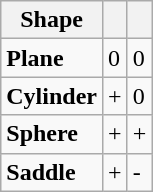<table class="wikitable" border="1">
<tr>
<th><strong>Shape</strong></th>
<th></th>
<th></th>
</tr>
<tr>
<td><strong>Plane</strong></td>
<td>0</td>
<td>0</td>
</tr>
<tr>
<td><strong>Cylinder</strong></td>
<td>+</td>
<td>0</td>
</tr>
<tr>
<td><strong>Sphere</strong></td>
<td>+</td>
<td>+</td>
</tr>
<tr>
<td><strong>Saddle</strong></td>
<td>+</td>
<td>-</td>
</tr>
</table>
